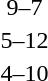<table style="text-align:center">
<tr>
<th width=200></th>
<th width=100></th>
<th width=200></th>
</tr>
<tr>
<td align=right><strong></strong></td>
<td>9–7</td>
<td align=left></td>
</tr>
<tr>
<td align=right></td>
<td>5–12</td>
<td align=left><strong></strong></td>
</tr>
<tr>
<td align=right></td>
<td>4–10</td>
<td align=left><strong></strong></td>
</tr>
</table>
